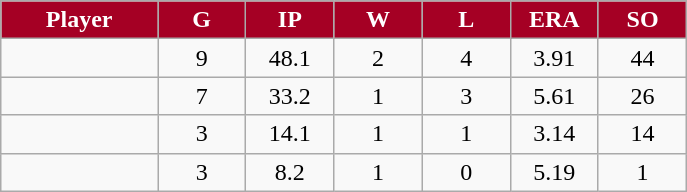<table class="wikitable sortable">
<tr>
<th style="background:#A50024;color:white;" width="16%">Player</th>
<th style="background:#A50024;color:white;" width="9%">G</th>
<th style="background:#A50024;color:white;" width="9%">IP</th>
<th style="background:#A50024;color:white;" width="9%">W</th>
<th style="background:#A50024;color:white;" width="9%">L</th>
<th style="background:#A50024;color:white;" width="9%">ERA</th>
<th style="background:#A50024;color:white;" width="9%">SO</th>
</tr>
<tr align="center">
<td></td>
<td>9</td>
<td>48.1</td>
<td>2</td>
<td>4</td>
<td>3.91</td>
<td>44</td>
</tr>
<tr align="center">
<td></td>
<td>7</td>
<td>33.2</td>
<td>1</td>
<td>3</td>
<td>5.61</td>
<td>26</td>
</tr>
<tr align="center">
<td></td>
<td>3</td>
<td>14.1</td>
<td>1</td>
<td>1</td>
<td>3.14</td>
<td>14</td>
</tr>
<tr align="center">
<td></td>
<td>3</td>
<td>8.2</td>
<td>1</td>
<td>0</td>
<td>5.19</td>
<td>1</td>
</tr>
</table>
